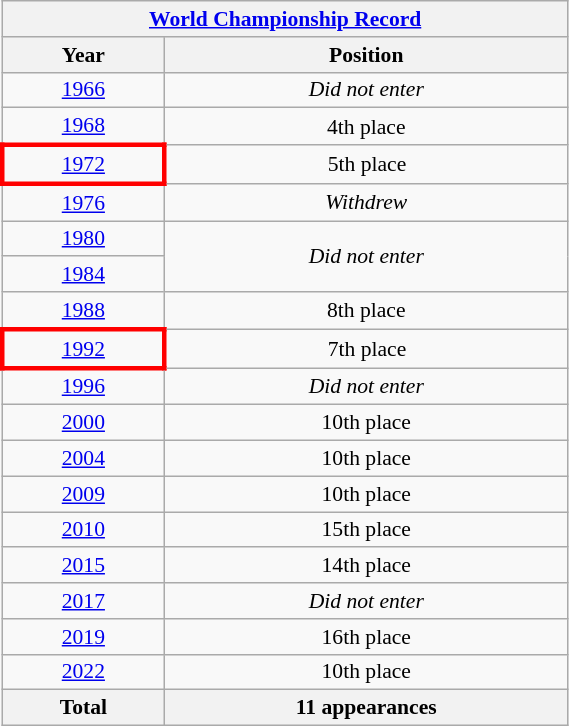<table class="wikitable" width=30% style="text-align: center;font-size:90%;">
<tr>
<th colspan=9><a href='#'>World Championship Record</a></th>
</tr>
<tr>
<th width=10%>Year</th>
<th width=25%>Position</th>
</tr>
<tr>
<td> <a href='#'>1966</a></td>
<td><em>Did not enter</em></td>
</tr>
<tr>
<td> <a href='#'>1968</a></td>
<td>4th place</td>
</tr>
<tr>
<td style="border: 3px solid red"> <a href='#'>1972</a></td>
<td>5th place</td>
</tr>
<tr>
<td> <a href='#'>1976</a></td>
<td><em>Withdrew</em></td>
</tr>
<tr>
<td> <a href='#'>1980</a></td>
<td rowspan=2><em>Did not enter</em></td>
</tr>
<tr>
<td> <a href='#'>1984</a></td>
</tr>
<tr>
<td> <a href='#'>1988</a></td>
<td>8th place</td>
</tr>
<tr>
<td style="border: 3px solid red"> <a href='#'>1992</a></td>
<td>7th place</td>
</tr>
<tr>
<td> <a href='#'>1996</a></td>
<td><em>Did not enter</em></td>
</tr>
<tr>
<td> <a href='#'>2000</a></td>
<td>10th place</td>
</tr>
<tr>
<td> <a href='#'>2004</a></td>
<td>10th place</td>
</tr>
<tr>
<td> <a href='#'>2009</a></td>
<td>10th place</td>
</tr>
<tr>
<td> <a href='#'>2010</a></td>
<td>15th place</td>
</tr>
<tr>
<td> <a href='#'>2015</a></td>
<td>14th place</td>
</tr>
<tr>
<td> <a href='#'>2017</a></td>
<td><em>Did not enter</em></td>
</tr>
<tr>
<td> <a href='#'>2019</a></td>
<td>16th place</td>
</tr>
<tr>
<td> <a href='#'>2022</a></td>
<td>10th place</td>
</tr>
<tr>
<th><strong>Total</strong></th>
<th>11 appearances</th>
</tr>
</table>
